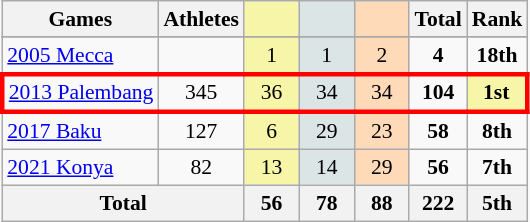<table class="wikitable" style="text-align:center; font-size:90%;">
<tr>
<th>Games</th>
<th>Athletes</th>
<th scope="col" width="30" style="background:#F7F6A8;"></th>
<th scope="col" width="30" style="background:#DCE5E5;"></th>
<th scope="col" width="30" style="background:#FFDAB9;"></th>
<th width="30">Total</th>
<th width="30">Rank</th>
</tr>
<tr>
</tr>
<tr>
<td align="left"> <a href='#'>2005 Mecca</a></td>
<td></td>
<td style="background:#F7F6A8;">1</td>
<td style="background:#DCE5E5;">1</td>
<td style="background:#FFDAB9;">2</td>
<td><strong>4</strong></td>
<td><strong>18th</strong></td>
</tr>
<tr style="border: 3px solid red">
<td align="left"> <a href='#'>2013 Palembang</a></td>
<td>345</td>
<td style="background:#F7F6A8;">36</td>
<td style="background:#DCE5E5;">34</td>
<td style="background:#FFDAB9;">34</td>
<td><strong>104</strong></td>
<td bgcolor="f7f6a8"><strong>1st</strong></td>
</tr>
<tr>
<td align="left"> <a href='#'>2017 Baku</a></td>
<td>127</td>
<td style="background:#F7F6A8;">6</td>
<td style="background:#DCE5E5;">29</td>
<td style="background:#FFDAB9;">23</td>
<td><strong>58</strong></td>
<td><strong>8th</strong></td>
</tr>
<tr>
<td align="left"> <a href='#'>2021 Konya</a></td>
<td>82</td>
<td style="background:#F7F6A8;">13</td>
<td style="background:#DCE5E5;">14</td>
<td style="background:#FFDAB9;">29</td>
<td><strong>56</strong></td>
<td><strong>7th</strong></td>
</tr>
<tr>
<th colspan="2">Total</th>
<th>56</th>
<th>78</th>
<th>88</th>
<th>222</th>
<th>5th</th>
</tr>
</table>
